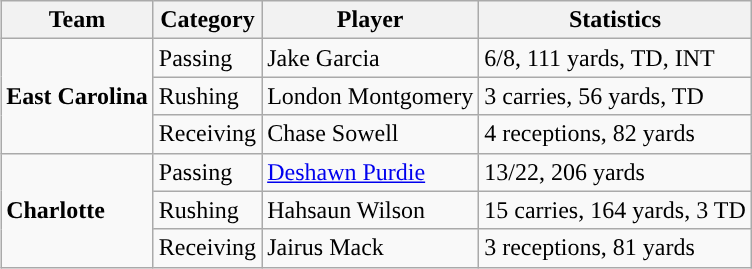<table class="wikitable" style="float: right;">
<tr>
<th>Team</th>
<th>Category</th>
<th>Player</th>
<th>Statistics</th>
</tr>
<tr>
<td rowspan=3><strong>East Carolina</strong></td>
<td>Passing</td>
<td>Jake Garcia</td>
<td>6/8, 111 yards, TD, INT</td>
</tr>
<tr>
<td>Rushing</td>
<td>London Montgomery</td>
<td>3 carries, 56 yards, TD</td>
</tr>
<tr>
<td>Receiving</td>
<td>Chase Sowell</td>
<td>4 receptions, 82 yards</td>
</tr>
<tr>
<td rowspan=3><strong>Charlotte</strong></td>
<td>Passing</td>
<td><a href='#'>Deshawn Purdie</a></td>
<td>13/22, 206 yards</td>
</tr>
<tr>
<td>Rushing</td>
<td>Hahsaun Wilson</td>
<td>15 carries, 164 yards, 3 TD</td>
</tr>
<tr>
<td>Receiving</td>
<td>Jairus Mack</td>
<td>3 receptions, 81 yards</td>
</tr>
</table>
